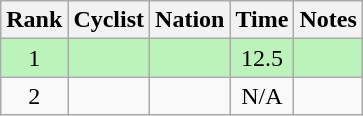<table class="wikitable sortable" style="text-align:center">
<tr>
<th>Rank</th>
<th>Cyclist</th>
<th>Nation</th>
<th>Time</th>
<th>Notes</th>
</tr>
<tr bgcolor=bbf3bb>
<td>1</td>
<td align=left></td>
<td align=left></td>
<td>12.5</td>
<td></td>
</tr>
<tr>
<td>2</td>
<td align=left></td>
<td align=left></td>
<td>N/A</td>
<td></td>
</tr>
</table>
